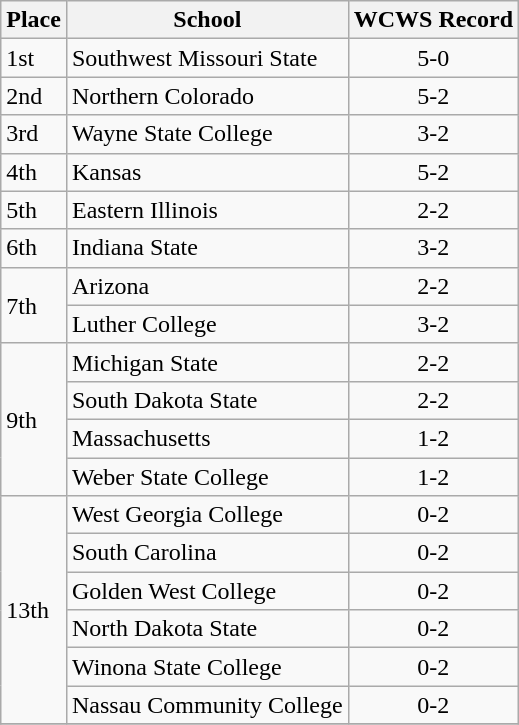<table class="wikitable">
<tr>
<th>Place</th>
<th>School</th>
<th align="center">WCWS Record</th>
</tr>
<tr>
<td>1st</td>
<td>Southwest Missouri State</td>
<td align="center">5-0</td>
</tr>
<tr>
<td>2nd</td>
<td>Northern Colorado</td>
<td align="center">5-2</td>
</tr>
<tr>
<td>3rd</td>
<td>Wayne State College</td>
<td align="center">3-2</td>
</tr>
<tr>
<td>4th</td>
<td>Kansas</td>
<td align="center">5-2</td>
</tr>
<tr>
<td>5th</td>
<td>Eastern Illinois</td>
<td align="center">2-2</td>
</tr>
<tr>
<td>6th</td>
<td>Indiana State</td>
<td align="center">3-2</td>
</tr>
<tr>
<td rowspan="2">7th</td>
<td>Arizona</td>
<td align="center">2-2</td>
</tr>
<tr>
<td>Luther College</td>
<td align="center">3-2</td>
</tr>
<tr>
<td rowspan="4">9th</td>
<td>Michigan State</td>
<td align="center">2-2</td>
</tr>
<tr>
<td>South Dakota State</td>
<td align="center">2-2</td>
</tr>
<tr>
<td>Massachusetts</td>
<td align="center">1-2</td>
</tr>
<tr>
<td>Weber State College</td>
<td align="center">1-2</td>
</tr>
<tr>
<td rowspan="6">13th</td>
<td>West Georgia College</td>
<td align="center">0-2</td>
</tr>
<tr>
<td>South Carolina</td>
<td align="center">0-2</td>
</tr>
<tr>
<td>Golden West College</td>
<td align="center">0-2</td>
</tr>
<tr>
<td>North Dakota State</td>
<td align="center">0-2</td>
</tr>
<tr>
<td>Winona State College</td>
<td align="center">0-2</td>
</tr>
<tr>
<td>Nassau Community College</td>
<td align="center">0-2</td>
</tr>
<tr>
</tr>
</table>
